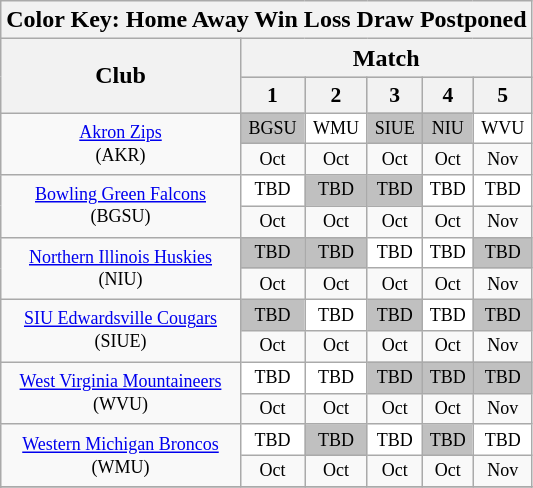<table class="wikitable" style="text-align:center">
<tr>
<th colspan="6">Color Key: <span>Home</span>  <span>Away</span>  <span>Win</span>  <span>Loss</span>  <span>Draw</span>  <span>Postponed</span></th>
</tr>
<tr>
<th rowspan="2">Club</th>
<th colspan="5">Match</th>
</tr>
<tr style="background-color:#CCCCCC; font-size: 90%">
<th>1</th>
<th>2</th>
<th>3</th>
<th>4</th>
<th>5<br></th>
</tr>
<tr style="font-size: 75%">
<td rowspan="2"><a href='#'>Akron Zips</a><br>(AKR)</td>
<td bgcolor=#C0C0C0>BGSU</td>
<td bgcolor=#FFFFFF>WMU</td>
<td bgcolor=#C0C0C0>SIUE</td>
<td bgcolor=#C0C0C0>NIU</td>
<td bgcolor=#FFFFFF>WVU</td>
</tr>
<tr style="font-size: 75%">
<td>Oct</td>
<td>Oct</td>
<td>Oct</td>
<td>Oct</td>
<td>Nov</td>
</tr>
<tr style="font-size: 75%">
<td rowspan="2"><a href='#'>Bowling Green Falcons</a><br>(BGSU)</td>
<td bgcolor=#FFFFFF>TBD</td>
<td bgcolor="#C0C0C0">TBD</td>
<td bgcolor="#C0C0C0">TBD</td>
<td bgcolor="#FFFFFF">TBD</td>
<td bgcolor="#FFFFFF">TBD</td>
</tr>
<tr style="font-size: 75%">
<td>Oct</td>
<td>Oct</td>
<td>Oct</td>
<td>Oct</td>
<td>Nov</td>
</tr>
<tr style="font-size: 75%">
<td rowspan="2"><a href='#'>Northern Illinois Huskies</a><br>(NIU)</td>
<td bgcolor=#C0C0C0>TBD</td>
<td bgcolor="#C0C0C0">TBD</td>
<td bgcolor="#FFFFFF">TBD</td>
<td bgcolor="#FFFFFF">TBD</td>
<td bgcolor="#C0C0C0">TBD</td>
</tr>
<tr style="font-size: 75%">
<td>Oct</td>
<td>Oct</td>
<td>Oct</td>
<td>Oct</td>
<td>Nov</td>
</tr>
<tr style="font-size: 75%">
<td rowspan="2"><a href='#'>SIU Edwardsville Cougars</a><br>(SIUE)</td>
<td bgcolor=#C0C0C0>TBD</td>
<td bgcolor="#FFFFFF">TBD</td>
<td bgcolor="#C0C0C0">TBD</td>
<td bgcolor="#FFFFFF">TBD</td>
<td bgcolor="#C0C0C0">TBD</td>
</tr>
<tr style="font-size: 75%">
<td>Oct</td>
<td>Oct</td>
<td>Oct</td>
<td>Oct</td>
<td>Nov</td>
</tr>
<tr style="font-size: 75%">
<td rowspan="2"><a href='#'>West Virginia Mountaineers</a><br>(WVU)</td>
<td bgcolor=#FFFFFF>TBD</td>
<td bgcolor="#FFFFFF">TBD</td>
<td bgcolor="#C0C0C0">TBD</td>
<td bgcolor="#C0C0C0">TBD</td>
<td bgcolor="#C0C0C0">TBD</td>
</tr>
<tr style="font-size: 75%">
<td>Oct</td>
<td>Oct</td>
<td>Oct</td>
<td>Oct</td>
<td>Nov</td>
</tr>
<tr style="font-size: 75%">
<td rowspan="2"><a href='#'>Western Michigan Broncos</a><br>(WMU)</td>
<td bgcolor=#FFFFFF>TBD</td>
<td bgcolor="#C0C0C0">TBD</td>
<td bgcolor="#FFFFFF">TBD</td>
<td bgcolor="#C0C0C0">TBD</td>
<td bgcolor="#FFFFFF">TBD</td>
</tr>
<tr style="font-size: 75%">
<td>Oct</td>
<td>Oct</td>
<td>Oct</td>
<td>Oct</td>
<td>Nov</td>
</tr>
<tr style="font-size: 75%">
</tr>
<tr>
</tr>
</table>
